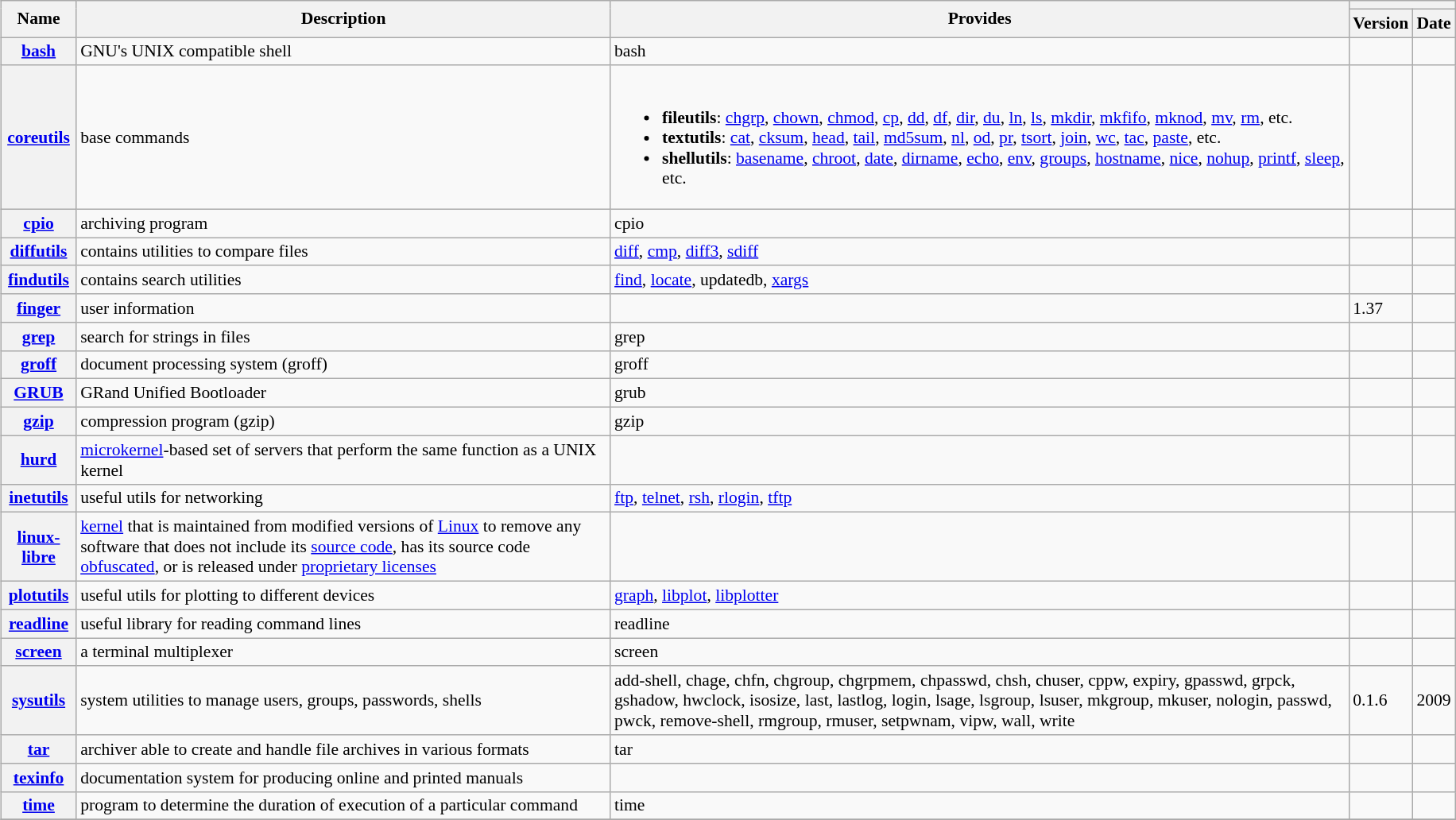<table class="wikitable sortable" style="margin-left:2em; font-size:90%;">
<tr>
<th rowspan="2">Name</th>
<th rowspan="2">Description</th>
<th rowspan="2">Provides</th>
<th colspan="2"></th>
</tr>
<tr>
<th>Version </th>
<th>Date </th>
</tr>
<tr>
<th><a href='#'>bash</a></th>
<td>GNU's UNIX compatible shell</td>
<td>bash</td>
<td></td>
<td></td>
</tr>
<tr>
<th><a href='#'>coreutils</a></th>
<td>base commands</td>
<td><br><ul><li><strong>fileutils</strong>: <a href='#'>chgrp</a>, <a href='#'>chown</a>, <a href='#'>chmod</a>, <a href='#'>cp</a>, <a href='#'>dd</a>, <a href='#'>df</a>, <a href='#'>dir</a>, <a href='#'>du</a>, <a href='#'>ln</a>, <a href='#'>ls</a>, <a href='#'>mkdir</a>, <a href='#'>mkfifo</a>, <a href='#'>mknod</a>, <a href='#'>mv</a>, <a href='#'>rm</a>, etc.</li><li><strong>textutils</strong>: <a href='#'>cat</a>, <a href='#'>cksum</a>, <a href='#'>head</a>, <a href='#'>tail</a>, <a href='#'>md5sum</a>, <a href='#'>nl</a>, <a href='#'>od</a>, <a href='#'>pr</a>, <a href='#'>tsort</a>, <a href='#'>join</a>, <a href='#'>wc</a>, <a href='#'>tac</a>, <a href='#'>paste</a>, etc.</li><li><strong>shellutils</strong>: <a href='#'>basename</a>, <a href='#'>chroot</a>, <a href='#'>date</a>, <a href='#'>dirname</a>, <a href='#'>echo</a>, <a href='#'>env</a>, <a href='#'>groups</a>, <a href='#'>hostname</a>, <a href='#'>nice</a>, <a href='#'>nohup</a>, <a href='#'>printf</a>, <a href='#'>sleep</a>, etc.</li></ul></td>
<td></td>
<td></td>
</tr>
<tr>
<th><a href='#'>cpio</a></th>
<td>archiving program</td>
<td>cpio</td>
<td></td>
<td></td>
</tr>
<tr>
<th><a href='#'>diffutils</a></th>
<td>contains utilities to compare files</td>
<td><a href='#'>diff</a>, <a href='#'>cmp</a>, <a href='#'>diff3</a>, <a href='#'>sdiff</a></td>
<td></td>
<td></td>
</tr>
<tr>
<th><a href='#'>findutils</a></th>
<td>contains search utilities</td>
<td><a href='#'>find</a>, <a href='#'>locate</a>, updatedb, <a href='#'>xargs</a></td>
<td></td>
<td></td>
</tr>
<tr>
<th><a href='#'>finger</a></th>
<td>user information</td>
<td></td>
<td>1.37</td>
<td></td>
</tr>
<tr>
<th><a href='#'>grep</a></th>
<td>search for strings in files</td>
<td>grep</td>
<td></td>
<td></td>
</tr>
<tr>
<th><a href='#'>groff</a></th>
<td>document processing system (groff)</td>
<td>groff</td>
<td></td>
<td></td>
</tr>
<tr>
<th><a href='#'>GRUB</a></th>
<td>GRand Unified Bootloader</td>
<td>grub</td>
<td></td>
<td></td>
</tr>
<tr>
<th><a href='#'>gzip</a></th>
<td>compression program (gzip)</td>
<td>gzip</td>
<td></td>
<td></td>
</tr>
<tr>
<th><a href='#'>hurd</a></th>
<td><a href='#'>microkernel</a>-based set of servers that perform the same function as a UNIX kernel</td>
<td></td>
<td></td>
<td></td>
</tr>
<tr>
<th><a href='#'>inetutils</a></th>
<td>useful utils for networking</td>
<td><a href='#'>ftp</a>, <a href='#'>telnet</a>, <a href='#'>rsh</a>, <a href='#'>rlogin</a>, <a href='#'>tftp</a></td>
<td></td>
<td></td>
</tr>
<tr>
<th><a href='#'>linux-libre</a></th>
<td><a href='#'>kernel</a> that is maintained from modified versions of <a href='#'>Linux</a> to remove any software that does not include its <a href='#'>source code</a>, has its source code <a href='#'>obfuscated</a>, or is released under <a href='#'>proprietary licenses</a></td>
<td></td>
<td></td>
<td></td>
</tr>
<tr>
<th><a href='#'>plotutils</a></th>
<td>useful utils for plotting to different devices</td>
<td><a href='#'>graph</a>, <a href='#'>libplot</a>, <a href='#'>libplotter</a></td>
<td></td>
<td></td>
</tr>
<tr>
<th><a href='#'>readline</a></th>
<td>useful library for reading command lines</td>
<td>readline</td>
<td></td>
<td></td>
</tr>
<tr>
<th><a href='#'>screen</a></th>
<td>a terminal multiplexer</td>
<td>screen</td>
<td></td>
<td></td>
</tr>
<tr>
<th><a href='#'>sysutils</a></th>
<td>system utilities to manage users, groups, passwords, shells</td>
<td>add-shell, chage, chfn, chgroup, chgrpmem, chpasswd, chsh, chuser, cppw, expiry, gpasswd, grpck, gshadow, hwclock, isosize, last, lastlog, login, lsage, lsgroup, lsuser, mkgroup, mkuser, nologin, passwd, pwck, remove-shell, rmgroup, rmuser, setpwnam, vipw, wall, write</td>
<td>0.1.6</td>
<td>2009</td>
</tr>
<tr>
<th><a href='#'>tar</a></th>
<td>archiver able to create and handle file archives in various formats</td>
<td>tar</td>
<td></td>
<td></td>
</tr>
<tr>
<th><a href='#'>texinfo</a></th>
<td>documentation system for producing online and printed manuals</td>
<td></td>
<td></td>
<td></td>
</tr>
<tr>
<th><a href='#'>time</a></th>
<td>program to determine the duration of execution of a particular command</td>
<td>time</td>
<td></td>
<td></td>
</tr>
<tr>
</tr>
</table>
